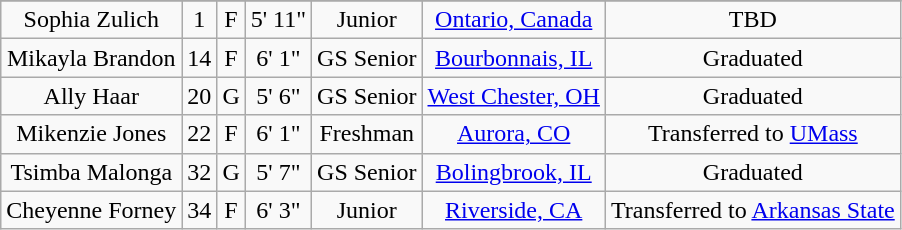<table class="wikitable sortable" style="text-align: center">
<tr align=center>
</tr>
<tr>
<td>Sophia Zulich</td>
<td>1</td>
<td>F</td>
<td>5' 11"</td>
<td> Junior</td>
<td><a href='#'>Ontario, Canada</a></td>
<td>TBD</td>
</tr>
<tr>
<td>Mikayla Brandon</td>
<td>14</td>
<td>F</td>
<td>6' 1"</td>
<td>GS Senior</td>
<td><a href='#'>Bourbonnais, IL</a></td>
<td>Graduated</td>
</tr>
<tr>
<td>Ally Haar</td>
<td>20</td>
<td>G</td>
<td>5' 6"</td>
<td>GS Senior</td>
<td><a href='#'>West Chester, OH</a></td>
<td>Graduated</td>
</tr>
<tr>
<td>Mikenzie Jones</td>
<td>22</td>
<td>F</td>
<td>6' 1"</td>
<td>Freshman</td>
<td><a href='#'>Aurora, CO</a></td>
<td>Transferred to <a href='#'>UMass</a></td>
</tr>
<tr>
<td>Tsimba Malonga</td>
<td>32</td>
<td>G</td>
<td>5' 7"</td>
<td>GS Senior</td>
<td><a href='#'>Bolingbrook, IL</a></td>
<td>Graduated</td>
</tr>
<tr>
<td>Cheyenne Forney</td>
<td>34</td>
<td>F</td>
<td>6' 3"</td>
<td>Junior</td>
<td><a href='#'>Riverside, CA</a></td>
<td>Transferred to <a href='#'>Arkansas State</a></td>
</tr>
</table>
